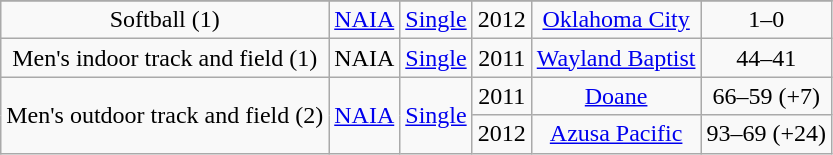<table class="wikitable">
<tr align="center">
</tr>
<tr align="center">
<td rowspan="1">Softball (1)</td>
<td rowspan="1"><a href='#'>NAIA</a></td>
<td rowspan="1"><a href='#'>Single</a></td>
<td>2012</td>
<td><a href='#'>Oklahoma City</a></td>
<td>1–0</td>
</tr>
<tr align="center">
<td rowspan="1">Men's indoor track and field (1)</td>
<td rowspan="1">NAIA</td>
<td rowspan="1"><a href='#'>Single</a></td>
<td>2011</td>
<td><a href='#'>Wayland Baptist</a></td>
<td>44–41</td>
</tr>
<tr align="center">
<td rowspan="2">Men's outdoor track and field (2)</td>
<td rowspan="2"><a href='#'>NAIA</a></td>
<td rowspan="2"><a href='#'>Single</a></td>
<td>2011</td>
<td><a href='#'>Doane</a></td>
<td>66–59 (+7)</td>
</tr>
<tr align="center">
<td>2012</td>
<td><a href='#'>Azusa Pacific</a></td>
<td>93–69 (+24)</td>
</tr>
</table>
